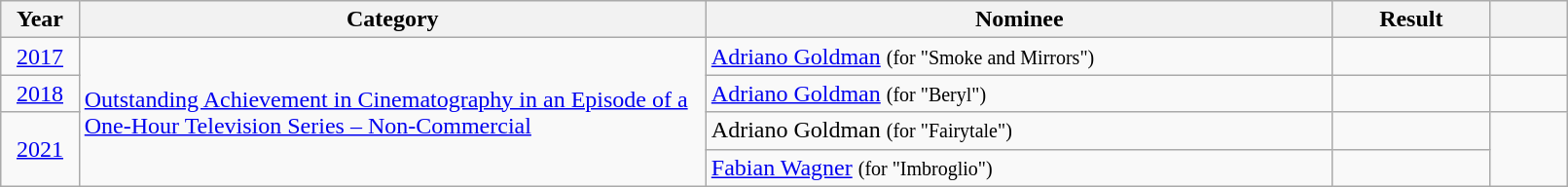<table class="wikitable" style="width:85%;">
<tr>
<th width=5%>Year</th>
<th style="width:40%;">Category</th>
<th style="width:40%;">Nominee</th>
<th style="width:10%;">Result</th>
<th width=5%></th>
</tr>
<tr>
<td style="text-align: center;"><a href='#'>2017</a></td>
<td rowspan="4"><a href='#'>Outstanding Achievement in Cinematography in an Episode of a One-Hour Television Series – Non-Commercial</a></td>
<td><a href='#'>Adriano Goldman</a> <small>(for "Smoke and Mirrors")</small></td>
<td></td>
<td align="center"></td>
</tr>
<tr>
<td style="text-align: center;"><a href='#'>2018</a></td>
<td><a href='#'>Adriano Goldman</a> <small>(for "Beryl")</small></td>
<td></td>
<td align="center"></td>
</tr>
<tr>
<td style="text-align: center;" rowspan="2"><a href='#'>2021</a></td>
<td>Adriano Goldman <small>(for "Fairytale")</small></td>
<td></td>
<td align="center" rowspan="2"></td>
</tr>
<tr>
<td><a href='#'>Fabian Wagner</a> <small>(for "Imbroglio")</small></td>
<td></td>
</tr>
</table>
